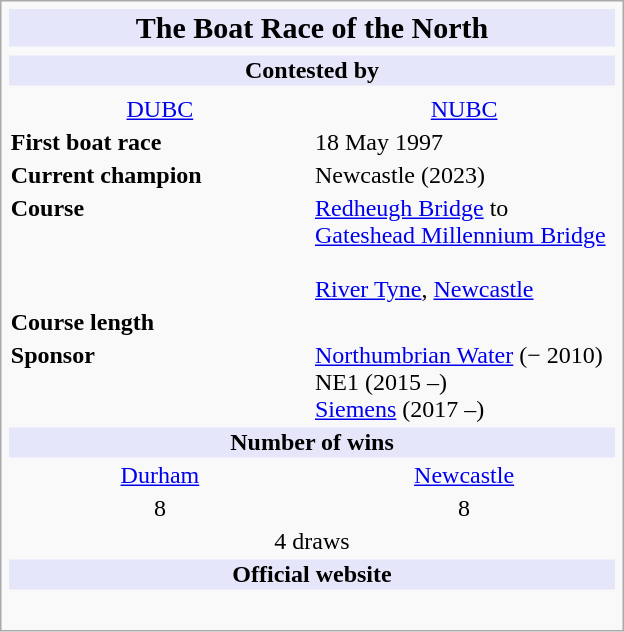<table class="infobox" style="width: 26em;">
<tr>
<td colspan="2" style="text-align: center; font-size: 125%; background:lavender;"><strong>The Boat Race of the North</strong></td>
</tr>
<tr>
<td colspan="2" style="width:100%; vertical-align:middle; text-align:center;"></td>
</tr>
<tr>
<td colspan="2" style="text-align: center; font-size: 100%; background:lavender;"><strong>Contested by</strong></td>
</tr>
<tr>
<td style="width:50%; vertical-align:middle; text-align:center;"></td>
<td style="width:50%; vertical-align:middle; text-align:center;"></td>
</tr>
<tr>
<td style="text-align:center;"><a href='#'>DUBC</a></td>
<td style="text-align:center;"><a href='#'>NUBC</a></td>
</tr>
<tr>
<td><strong>First boat race</strong></td>
<td>18 May 1997</td>
</tr>
<tr>
<td><strong>Current champion</strong></td>
<td>Newcastle (2023)</td>
</tr>
<tr>
<td><strong>Course</strong></td>
<td><a href='#'>Redheugh Bridge</a> to <a href='#'>Gateshead Millennium Bridge</a><br><br><a href='#'>River Tyne</a>, <a href='#'>Newcastle</a></td>
</tr>
<tr>
<td><strong>Course length</strong></td>
<td></td>
</tr>
<tr>
<td><strong>Sponsor</strong></td>
<td><a href='#'>Northumbrian Water</a> (− 2010)<br>NE1 (2015 –)<br><a href='#'>Siemens</a> (2017 –)</td>
</tr>
<tr>
<td colspan="2" style="text-align: center; font-size: 100%; background:lavender;"><strong>Number of wins</strong></td>
</tr>
<tr>
<td style="text-align:center;"><a href='#'>Durham</a></td>
<td style="text-align:center;"><a href='#'>Newcastle</a></td>
</tr>
<tr>
<td style="text-align:center;">8</td>
<td style="text-align:center;">8<br></td>
</tr>
<tr>
<td colspan="2" style="text-align: center; font-size: 100%;">4 draws</td>
</tr>
<tr>
<td colspan="2" style="text-align: center; font-size: 100%; background:lavender;"><strong>Official website</strong></td>
</tr>
<tr>
<td colspan="2" style="text-align:center;"><br></td>
</tr>
</table>
